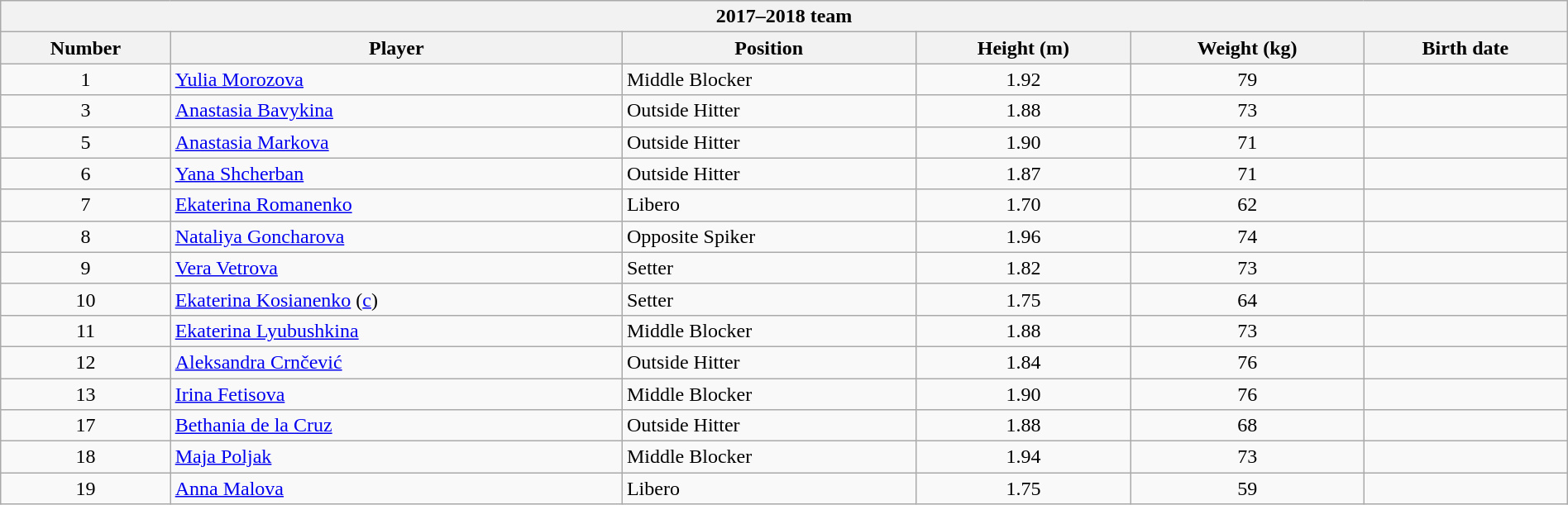<table class="wikitable collapsible collapsed" style="width:100%;">
<tr>
<th colspan=6><strong>2017–2018 team</strong></th>
</tr>
<tr>
<th>Number</th>
<th>Player</th>
<th>Position</th>
<th>Height (m)</th>
<th>Weight (kg)</th>
<th>Birth date</th>
</tr>
<tr>
<td align=center>1</td>
<td> <a href='#'>Yulia Morozova</a></td>
<td>Middle Blocker</td>
<td align=center>1.92</td>
<td align=center>79</td>
<td></td>
</tr>
<tr>
<td align=center>3</td>
<td> <a href='#'>Anastasia Bavykina</a></td>
<td>Outside Hitter</td>
<td align=center>1.88</td>
<td align=center>73</td>
<td></td>
</tr>
<tr>
<td align=center>5</td>
<td> <a href='#'>Anastasia Markova</a></td>
<td>Outside Hitter</td>
<td align=center>1.90</td>
<td align=center>71</td>
<td></td>
</tr>
<tr>
<td align=center>6</td>
<td> <a href='#'>Yana Shcherban</a></td>
<td>Outside Hitter</td>
<td align=center>1.87</td>
<td align=center>71</td>
<td></td>
</tr>
<tr>
<td align=center>7</td>
<td> <a href='#'>Ekaterina Romanenko</a></td>
<td>Libero</td>
<td align=center>1.70</td>
<td align=center>62</td>
<td></td>
</tr>
<tr>
<td align=center>8</td>
<td> <a href='#'>Nataliya Goncharova</a></td>
<td>Opposite Spiker</td>
<td align=center>1.96</td>
<td align=center>74</td>
<td></td>
</tr>
<tr>
<td align=center>9</td>
<td> <a href='#'>Vera Vetrova</a></td>
<td>Setter</td>
<td align=center>1.82</td>
<td align=center>73</td>
<td></td>
</tr>
<tr>
<td align=center>10</td>
<td> <a href='#'>Ekaterina Kosianenko</a>  (<a href='#'>c</a>)</td>
<td>Setter</td>
<td align=center>1.75</td>
<td align=center>64</td>
<td></td>
</tr>
<tr>
<td align=center>11</td>
<td> <a href='#'>Ekaterina Lyubushkina</a></td>
<td>Middle Blocker</td>
<td align=center>1.88</td>
<td align=center>73</td>
<td></td>
</tr>
<tr>
<td align=center>12</td>
<td> <a href='#'>Aleksandra Crnčević</a></td>
<td>Outside Hitter</td>
<td align=center>1.84</td>
<td align=center>76</td>
<td></td>
</tr>
<tr>
<td align=center>13</td>
<td> <a href='#'>Irina Fetisova</a></td>
<td>Middle Blocker</td>
<td align=center>1.90</td>
<td align=center>76</td>
<td></td>
</tr>
<tr>
<td align=center>17</td>
<td> <a href='#'>Bethania de la Cruz</a></td>
<td>Outside Hitter</td>
<td align=center>1.88</td>
<td align=center>68</td>
<td></td>
</tr>
<tr>
<td align=center>18</td>
<td> <a href='#'>Maja Poljak</a></td>
<td>Middle Blocker</td>
<td align=center>1.94</td>
<td align=center>73</td>
<td></td>
</tr>
<tr>
<td align=center>19</td>
<td> <a href='#'>Anna Malova</a></td>
<td>Libero</td>
<td align=center>1.75</td>
<td align=center>59</td>
<td></td>
</tr>
</table>
